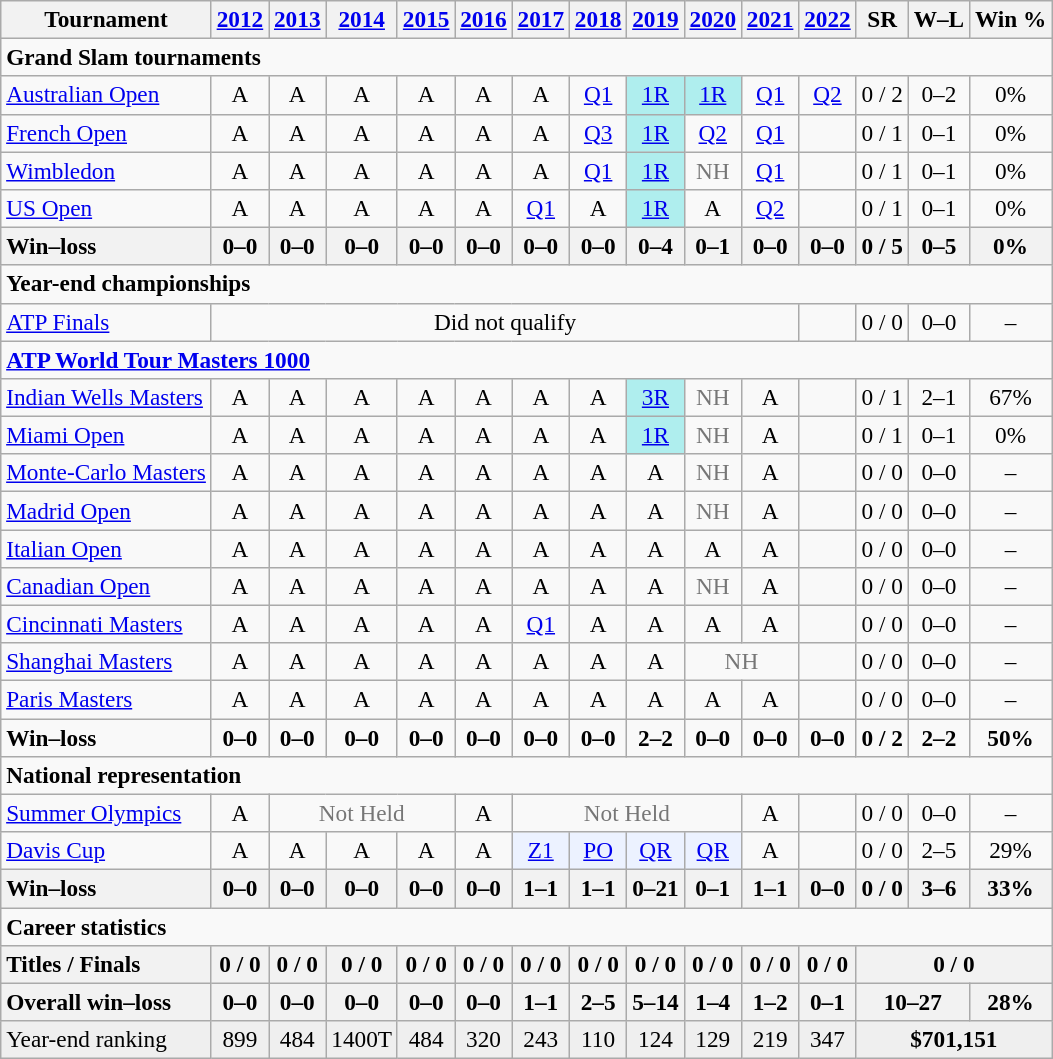<table class=wikitable style=text-align:center;font-size:97%>
<tr>
<th>Tournament</th>
<th><a href='#'>2012</a></th>
<th><a href='#'>2013</a></th>
<th><a href='#'>2014</a></th>
<th><a href='#'>2015</a></th>
<th><a href='#'>2016</a></th>
<th><a href='#'>2017</a></th>
<th><a href='#'>2018</a></th>
<th><a href='#'>2019</a></th>
<th><a href='#'>2020</a></th>
<th><a href='#'>2021</a></th>
<th><a href='#'>2022</a></th>
<th>SR</th>
<th>W–L</th>
<th>Win %</th>
</tr>
<tr>
<td colspan="15" align="left"><strong>Grand Slam tournaments</strong></td>
</tr>
<tr>
<td align=left><a href='#'>Australian Open</a></td>
<td>A</td>
<td>A</td>
<td>A</td>
<td>A</td>
<td>A</td>
<td>A</td>
<td><a href='#'>Q1</a></td>
<td bgcolor=afeeee><a href='#'>1R</a></td>
<td bgcolor=afeeee><a href='#'>1R</a></td>
<td><a href='#'>Q1</a></td>
<td><a href='#'>Q2</a></td>
<td>0 / 2</td>
<td>0–2</td>
<td>0%</td>
</tr>
<tr>
<td align=left><a href='#'>French Open</a></td>
<td>A</td>
<td>A</td>
<td>A</td>
<td>A</td>
<td>A</td>
<td>A</td>
<td><a href='#'>Q3</a></td>
<td bgcolor=afeeee><a href='#'>1R</a></td>
<td><a href='#'>Q2</a></td>
<td><a href='#'>Q1</a></td>
<td></td>
<td>0 / 1</td>
<td>0–1</td>
<td>0%</td>
</tr>
<tr>
<td align=left><a href='#'>Wimbledon</a></td>
<td>A</td>
<td>A</td>
<td>A</td>
<td>A</td>
<td>A</td>
<td>A</td>
<td><a href='#'>Q1</a></td>
<td bgcolor=afeeee><a href='#'>1R</a></td>
<td style=color:#767676>NH</td>
<td><a href='#'>Q1</a></td>
<td></td>
<td>0 / 1</td>
<td>0–1</td>
<td>0%</td>
</tr>
<tr>
<td align=left><a href='#'>US Open</a></td>
<td>A</td>
<td>A</td>
<td>A</td>
<td>A</td>
<td>A</td>
<td><a href='#'>Q1</a></td>
<td>A</td>
<td bgcolor=afeeee><a href='#'>1R</a></td>
<td>A</td>
<td><a href='#'>Q2</a></td>
<td></td>
<td>0 / 1</td>
<td>0–1</td>
<td>0%</td>
</tr>
<tr>
<th style=text-align:left>Win–loss</th>
<th>0–0</th>
<th>0–0</th>
<th>0–0</th>
<th>0–0</th>
<th>0–0</th>
<th>0–0</th>
<th>0–0</th>
<th>0–4</th>
<th>0–1</th>
<th>0–0</th>
<th>0–0</th>
<th>0 / 5</th>
<th>0–5</th>
<th>0%</th>
</tr>
<tr>
<td colspan="15" align="left"><strong>Year-end championships</strong></td>
</tr>
<tr>
<td align=left><a href='#'>ATP Finals</a></td>
<td colspan="10">Did not qualify</td>
<td></td>
<td>0 / 0</td>
<td>0–0</td>
<td>–</td>
</tr>
<tr>
<td colspan="15" align="left"><strong><a href='#'>ATP World Tour Masters 1000</a></strong></td>
</tr>
<tr>
<td align=left><a href='#'>Indian Wells Masters</a></td>
<td>A</td>
<td>A</td>
<td>A</td>
<td>A</td>
<td>A</td>
<td>A</td>
<td>A</td>
<td bgcolor=afeeee><a href='#'>3R</a></td>
<td style=color:#767676>NH</td>
<td>A</td>
<td></td>
<td>0 / 1</td>
<td>2–1</td>
<td>67%</td>
</tr>
<tr>
<td align=left><a href='#'>Miami Open</a></td>
<td>A</td>
<td>A</td>
<td>A</td>
<td>A</td>
<td>A</td>
<td>A</td>
<td>A</td>
<td bgcolor=afeeee><a href='#'>1R</a></td>
<td style=color:#767676>NH</td>
<td>A</td>
<td></td>
<td>0 / 1</td>
<td>0–1</td>
<td>0%</td>
</tr>
<tr>
<td align=left><a href='#'>Monte-Carlo Masters</a></td>
<td>A</td>
<td>A</td>
<td>A</td>
<td>A</td>
<td>A</td>
<td>A</td>
<td>A</td>
<td>A</td>
<td style=color:#767676>NH</td>
<td>A</td>
<td></td>
<td>0 / 0</td>
<td>0–0</td>
<td>–</td>
</tr>
<tr>
<td align=left><a href='#'>Madrid Open</a></td>
<td>A</td>
<td>A</td>
<td>A</td>
<td>A</td>
<td>A</td>
<td>A</td>
<td>A</td>
<td>A</td>
<td style=color:#767676>NH</td>
<td>A</td>
<td></td>
<td>0 / 0</td>
<td>0–0</td>
<td>–</td>
</tr>
<tr>
<td align=left><a href='#'>Italian Open</a></td>
<td>A</td>
<td>A</td>
<td>A</td>
<td>A</td>
<td>A</td>
<td>A</td>
<td>A</td>
<td>A</td>
<td>A</td>
<td>A</td>
<td></td>
<td>0 / 0</td>
<td>0–0</td>
<td>–</td>
</tr>
<tr>
<td align=left><a href='#'>Canadian Open</a></td>
<td>A</td>
<td>A</td>
<td>A</td>
<td>A</td>
<td>A</td>
<td>A</td>
<td>A</td>
<td>A</td>
<td style=color:#767676>NH</td>
<td>A</td>
<td></td>
<td>0 / 0</td>
<td>0–0</td>
<td>–</td>
</tr>
<tr>
<td align=left><a href='#'>Cincinnati Masters</a></td>
<td>A</td>
<td>A</td>
<td>A</td>
<td>A</td>
<td>A</td>
<td><a href='#'>Q1</a></td>
<td>A</td>
<td>A</td>
<td>A</td>
<td>A</td>
<td></td>
<td>0 / 0</td>
<td>0–0</td>
<td>–</td>
</tr>
<tr>
<td align=left><a href='#'>Shanghai Masters</a></td>
<td>A</td>
<td>A</td>
<td>A</td>
<td>A</td>
<td>A</td>
<td>A</td>
<td>A</td>
<td>A</td>
<td colspan=2 style=color:#767676>NH</td>
<td></td>
<td>0 / 0</td>
<td>0–0</td>
<td>–</td>
</tr>
<tr>
<td align=left><a href='#'>Paris Masters</a></td>
<td>A</td>
<td>A</td>
<td>A</td>
<td>A</td>
<td>A</td>
<td>A</td>
<td>A</td>
<td>A</td>
<td>A</td>
<td>A</td>
<td></td>
<td>0 / 0</td>
<td>0–0</td>
<td>–</td>
</tr>
<tr style=font-weight:bold; background:#efefef>
<td style=text-align:left>Win–loss</td>
<td>0–0</td>
<td>0–0</td>
<td>0–0</td>
<td>0–0</td>
<td>0–0</td>
<td>0–0</td>
<td>0–0</td>
<td>2–2</td>
<td>0–0</td>
<td>0–0</td>
<td>0–0</td>
<td>0 / 2</td>
<td>2–2</td>
<td>50%</td>
</tr>
<tr>
<td colspan="15" align="left"><strong>National representation</strong></td>
</tr>
<tr>
<td align=left><a href='#'>Summer Olympics</a></td>
<td>A</td>
<td colspan=3 style=color:#767676>Not Held</td>
<td>A</td>
<td colspan=4 style=color:#767676>Not Held</td>
<td>A</td>
<td></td>
<td>0 / 0</td>
<td>0–0</td>
<td>–</td>
</tr>
<tr>
<td align=left><a href='#'>Davis Cup</a></td>
<td>A</td>
<td>A</td>
<td>A</td>
<td>A</td>
<td>A</td>
<td bgcolor=ecf2ff><a href='#'>Z1</a></td>
<td bgcolor=ecf2ff><a href='#'>PO</a></td>
<td bgcolor=ecf2ff><a href='#'>QR</a></td>
<td bgcolor=ecf2ff><a href='#'>QR</a></td>
<td>A</td>
<td></td>
<td>0 / 0</td>
<td>2–5</td>
<td>29%</td>
</tr>
<tr>
<th style=text-align:left>Win–loss</th>
<th>0–0</th>
<th>0–0</th>
<th>0–0</th>
<th>0–0</th>
<th>0–0</th>
<th>1–1</th>
<th>1–1</th>
<th>0–21</th>
<th>0–1</th>
<th>1–1</th>
<th>0–0</th>
<th>0 / 0</th>
<th>3–6</th>
<th>33%</th>
</tr>
<tr>
<td colspan="15" align="left"><strong>Career statistics</strong></td>
</tr>
<tr>
<th style=text-align:left>Titles / Finals</th>
<th>0 / 0</th>
<th>0 / 0</th>
<th>0 / 0</th>
<th>0 / 0</th>
<th>0 / 0</th>
<th>0 / 0</th>
<th>0 / 0</th>
<th>0 / 0</th>
<th>0 / 0</th>
<th>0 / 0</th>
<th>0 / 0</th>
<th colspan=3>0 / 0</th>
</tr>
<tr>
<th style=text-align:left>Overall win–loss</th>
<th>0–0</th>
<th>0–0</th>
<th>0–0</th>
<th>0–0</th>
<th>0–0</th>
<th>1–1</th>
<th>2–5</th>
<th>5–14</th>
<th>1–4</th>
<th>1–2</th>
<th>0–1</th>
<th colspan=2>10–27</th>
<th>28%</th>
</tr>
<tr bgcolor=efefef>
<td align=left>Year-end ranking</td>
<td>899</td>
<td>484</td>
<td>1400T</td>
<td>484</td>
<td>320</td>
<td>243</td>
<td>110</td>
<td>124</td>
<td>129</td>
<td>219</td>
<td>347</td>
<td colspan=3><strong>$701,151</strong></td>
</tr>
</table>
